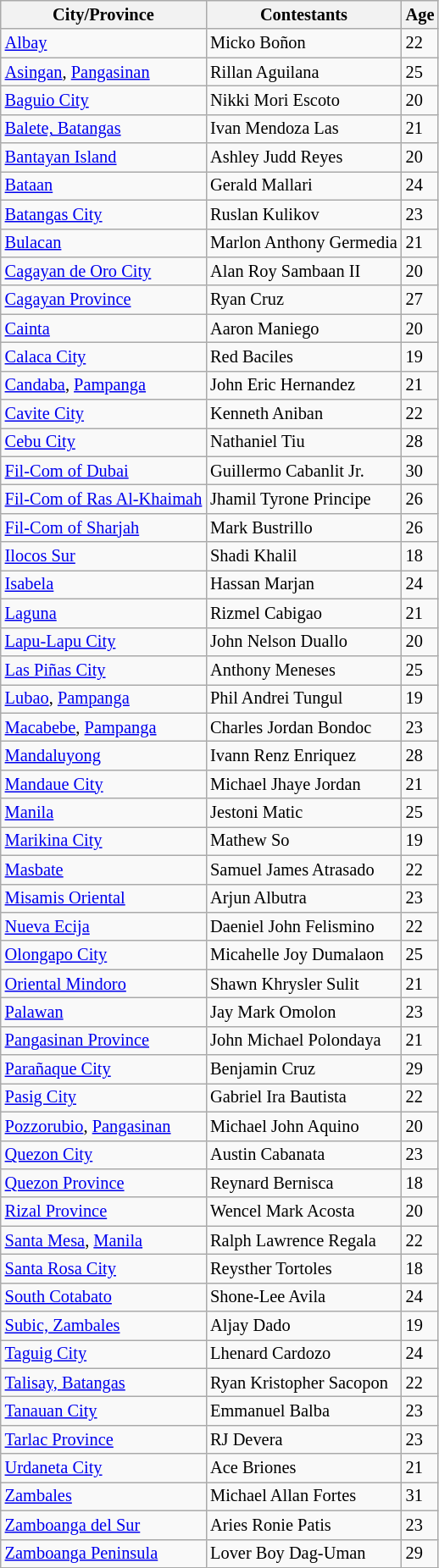<table class="wikitable sortable" style="font-size: 85%;">
<tr>
<th>City/Province</th>
<th>Contestants</th>
<th>Age</th>
</tr>
<tr>
<td><a href='#'>Albay</a></td>
<td>Micko Boñon</td>
<td>22</td>
</tr>
<tr>
<td><a href='#'>Asingan</a>, <a href='#'>Pangasinan</a></td>
<td>Rillan Aguilana</td>
<td>25</td>
</tr>
<tr>
<td><a href='#'>Baguio City</a></td>
<td>Nikki Mori Escoto</td>
<td>20</td>
</tr>
<tr>
<td><a href='#'>Balete, Batangas</a></td>
<td>Ivan Mendoza Las</td>
<td>21</td>
</tr>
<tr>
<td><a href='#'>Bantayan Island</a></td>
<td>Ashley Judd Reyes</td>
<td>20</td>
</tr>
<tr>
<td><a href='#'>Bataan</a></td>
<td>Gerald Mallari</td>
<td>24</td>
</tr>
<tr>
<td><a href='#'>Batangas City</a></td>
<td>Ruslan Kulikov</td>
<td>23</td>
</tr>
<tr>
<td><a href='#'>Bulacan</a></td>
<td>Marlon Anthony Germedia</td>
<td>21</td>
</tr>
<tr>
<td><a href='#'>Cagayan de Oro City</a></td>
<td>Alan Roy Sambaan II</td>
<td>20</td>
</tr>
<tr>
<td><a href='#'>Cagayan Province</a></td>
<td>Ryan Cruz</td>
<td>27</td>
</tr>
<tr>
<td><a href='#'>Cainta</a></td>
<td>Aaron Maniego</td>
<td>20</td>
</tr>
<tr>
<td><a href='#'>Calaca City</a></td>
<td>Red Baciles</td>
<td>19</td>
</tr>
<tr>
<td><a href='#'>Candaba</a>, <a href='#'>Pampanga</a></td>
<td>John Eric Hernandez</td>
<td>21</td>
</tr>
<tr>
<td><a href='#'>Cavite City</a></td>
<td>Kenneth Aniban</td>
<td>22</td>
</tr>
<tr>
<td><a href='#'>Cebu City</a></td>
<td>Nathaniel Tiu</td>
<td>28</td>
</tr>
<tr>
<td><a href='#'>Fil-Com of Dubai</a></td>
<td>Guillermo Cabanlit Jr.</td>
<td>30</td>
</tr>
<tr>
<td><a href='#'>Fil-Com of Ras Al-Khaimah</a></td>
<td>Jhamil Tyrone Principe</td>
<td>26</td>
</tr>
<tr>
<td><a href='#'>Fil-Com of Sharjah</a></td>
<td>Mark Bustrillo</td>
<td>26</td>
</tr>
<tr>
<td><a href='#'>Ilocos Sur</a></td>
<td>Shadi Khalil</td>
<td>18</td>
</tr>
<tr>
<td><a href='#'>Isabela</a></td>
<td>Hassan Marjan</td>
<td>24</td>
</tr>
<tr>
<td><a href='#'>Laguna</a></td>
<td>Rizmel Cabigao</td>
<td>21</td>
</tr>
<tr>
<td><a href='#'>Lapu-Lapu City</a></td>
<td>John Nelson Duallo</td>
<td>20</td>
</tr>
<tr>
<td><a href='#'>Las Piñas City</a></td>
<td>Anthony Meneses</td>
<td>25</td>
</tr>
<tr>
<td><a href='#'>Lubao</a>, <a href='#'>Pampanga</a></td>
<td>Phil Andrei Tungul</td>
<td>19</td>
</tr>
<tr>
<td><a href='#'>Macabebe</a>, <a href='#'>Pampanga</a></td>
<td>Charles Jordan Bondoc</td>
<td>23</td>
</tr>
<tr>
<td><a href='#'>Mandaluyong</a></td>
<td>Ivann Renz Enriquez</td>
<td>28</td>
</tr>
<tr>
<td><a href='#'>Mandaue City</a></td>
<td>Michael Jhaye Jordan</td>
<td>21</td>
</tr>
<tr>
<td><a href='#'>Manila</a></td>
<td>Jestoni Matic</td>
<td>25</td>
</tr>
<tr>
<td><a href='#'>Marikina City</a></td>
<td>Mathew So</td>
<td>19</td>
</tr>
<tr>
<td><a href='#'>Masbate</a></td>
<td>Samuel James Atrasado</td>
<td>22</td>
</tr>
<tr>
<td><a href='#'>Misamis Oriental</a></td>
<td>Arjun Albutra</td>
<td>23</td>
</tr>
<tr>
<td><a href='#'>Nueva Ecija</a></td>
<td>Daeniel John Felismino</td>
<td>22</td>
</tr>
<tr>
<td><a href='#'>Olongapo City</a></td>
<td>Micahelle Joy Dumalaon</td>
<td>25</td>
</tr>
<tr>
<td><a href='#'>Oriental Mindoro</a></td>
<td>Shawn Khrysler Sulit</td>
<td>21</td>
</tr>
<tr>
<td><a href='#'>Palawan</a></td>
<td>Jay Mark Omolon</td>
<td>23</td>
</tr>
<tr>
<td><a href='#'>Pangasinan Province</a></td>
<td>John Michael Polondaya</td>
<td>21</td>
</tr>
<tr>
<td><a href='#'>Parañaque City</a></td>
<td>Benjamin Cruz</td>
<td>29</td>
</tr>
<tr>
<td><a href='#'>Pasig City</a></td>
<td>Gabriel Ira Bautista</td>
<td>22</td>
</tr>
<tr>
<td><a href='#'>Pozzorubio</a>, <a href='#'>Pangasinan</a></td>
<td>Michael John Aquino</td>
<td>20</td>
</tr>
<tr>
<td><a href='#'>Quezon City</a></td>
<td>Austin Cabanata</td>
<td>23</td>
</tr>
<tr>
<td><a href='#'>Quezon Province</a></td>
<td>Reynard Bernisca</td>
<td>18</td>
</tr>
<tr>
<td><a href='#'>Rizal Province</a></td>
<td>Wencel Mark Acosta</td>
<td>20</td>
</tr>
<tr>
<td><a href='#'>Santa Mesa</a>, <a href='#'>Manila</a></td>
<td>Ralph Lawrence Regala</td>
<td>22</td>
</tr>
<tr>
<td><a href='#'>Santa Rosa City</a></td>
<td>Reysther Tortoles</td>
<td>18</td>
</tr>
<tr>
<td><a href='#'>South Cotabato</a></td>
<td>Shone-Lee Avila</td>
<td>24</td>
</tr>
<tr>
<td><a href='#'>Subic, Zambales</a></td>
<td>Aljay Dado</td>
<td>19</td>
</tr>
<tr>
<td><a href='#'>Taguig City</a></td>
<td>Lhenard Cardozo</td>
<td>24</td>
</tr>
<tr>
<td><a href='#'>Talisay, Batangas</a></td>
<td>Ryan Kristopher Sacopon</td>
<td>22</td>
</tr>
<tr>
<td><a href='#'>Tanauan City</a></td>
<td>Emmanuel Balba</td>
<td>23</td>
</tr>
<tr>
<td><a href='#'>Tarlac Province</a></td>
<td>RJ Devera</td>
<td>23</td>
</tr>
<tr>
<td><a href='#'>Urdaneta City</a></td>
<td>Ace Briones</td>
<td>21</td>
</tr>
<tr>
<td><a href='#'>Zambales</a></td>
<td>Michael Allan Fortes</td>
<td>31</td>
</tr>
<tr>
<td><a href='#'>Zamboanga del Sur</a></td>
<td>Aries Ronie Patis</td>
<td>23</td>
</tr>
<tr>
<td><a href='#'>Zamboanga Peninsula</a></td>
<td>Lover Boy Dag-Uman</td>
<td>29</td>
</tr>
</table>
